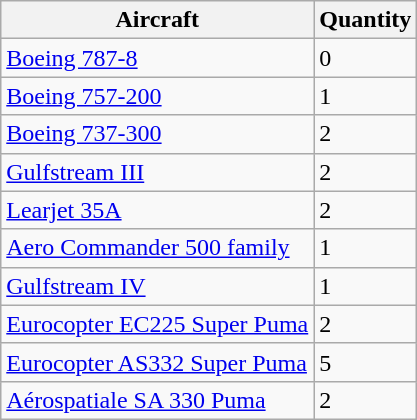<table class="wikitable">
<tr>
<th>Aircraft</th>
<th>Quantity</th>
</tr>
<tr>
<td><a href='#'>Boeing 787-8</a></td>
<td>0</td>
</tr>
<tr>
<td><a href='#'>Boeing 757-200</a></td>
<td>1</td>
</tr>
<tr>
<td><a href='#'>Boeing 737-300</a></td>
<td>2</td>
</tr>
<tr>
<td><a href='#'>Gulfstream III</a></td>
<td>2</td>
</tr>
<tr>
<td><a href='#'>Learjet 35A</a></td>
<td>2</td>
</tr>
<tr>
<td><a href='#'>Aero Commander 500 family</a></td>
<td>1</td>
</tr>
<tr>
<td><a href='#'>Gulfstream IV</a></td>
<td>1</td>
</tr>
<tr>
<td><a href='#'>Eurocopter EC225 Super Puma</a></td>
<td>2</td>
</tr>
<tr>
<td><a href='#'>Eurocopter AS332 Super Puma</a></td>
<td>5</td>
</tr>
<tr>
<td><a href='#'>Aérospatiale SA 330 Puma</a></td>
<td>2</td>
</tr>
</table>
